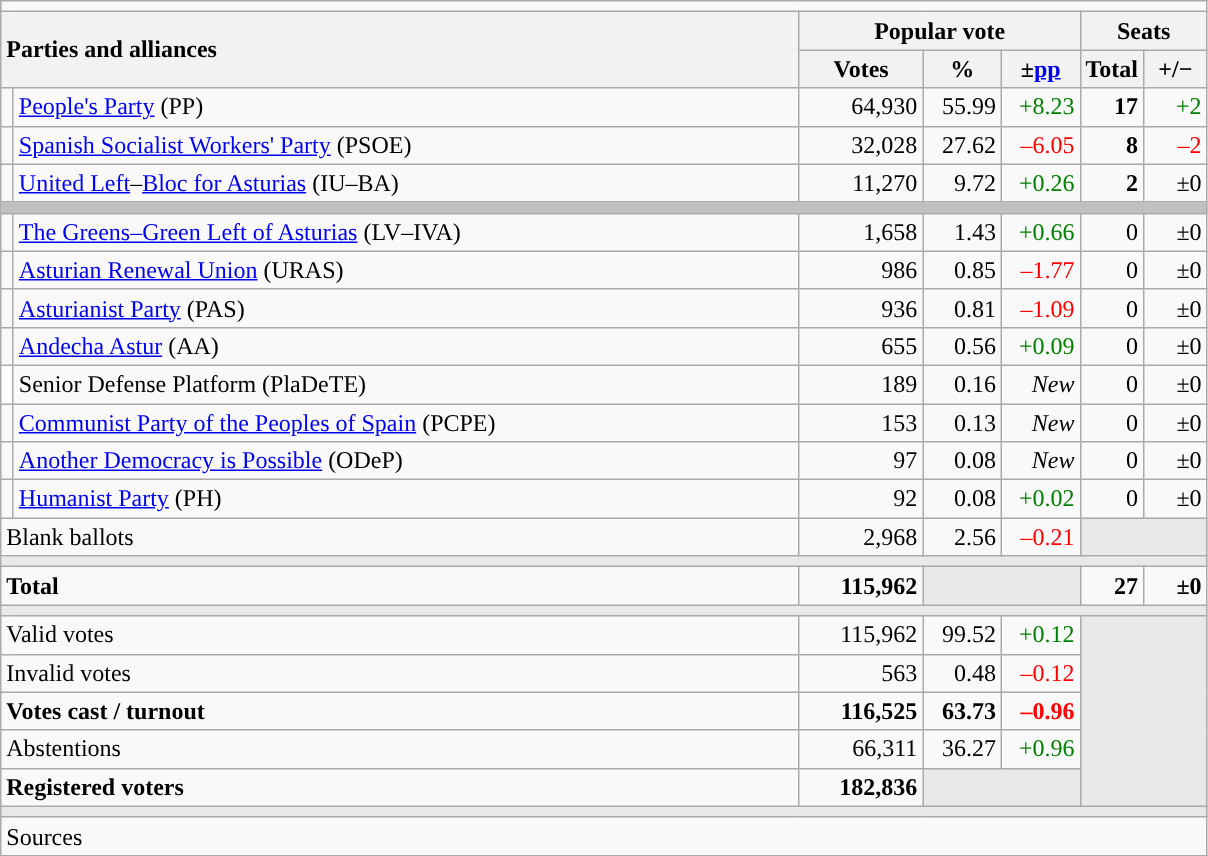<table class="wikitable" style="text-align:right;">
<tr>
<td colspan="7"></td>
</tr>
<tr>
<th style="text-align:left;" rowspan="2" colspan="2" width="525">Parties and alliances</th>
<th colspan="3">Popular vote</th>
<th colspan="2">Seats</th>
</tr>
<tr>
<th width="75">Votes</th>
<th width="45">%</th>
<th width="45">±<a href='#'>pp</a></th>
<th width="35">Total</th>
<th width="35">+/−</th>
</tr>
<tr>
<td width="1" style="color:inherit;background:"></td>
<td align="left"><a href='#'>People's Party</a> (PP)</td>
<td>64,930</td>
<td>55.99</td>
<td style="color:green;">+8.23</td>
<td><strong>17</strong></td>
<td style="color:green;">+2</td>
</tr>
<tr>
<td style="color:inherit;background:"></td>
<td align="left"><a href='#'>Spanish Socialist Workers' Party</a> (PSOE)</td>
<td>32,028</td>
<td>27.62</td>
<td style="color:red;">–6.05</td>
<td><strong>8</strong></td>
<td style="color:red;">–2</td>
</tr>
<tr>
<td style="color:inherit;background:"></td>
<td align="left"><a href='#'>United Left</a>–<a href='#'>Bloc for Asturias</a> (IU–BA)</td>
<td>11,270</td>
<td>9.72</td>
<td style="color:green;">+0.26</td>
<td><strong>2</strong></td>
<td>±0</td>
</tr>
<tr>
<td colspan="7" bgcolor="#C0C0C0"></td>
</tr>
<tr>
<td style="color:inherit;background:"></td>
<td align="left"><a href='#'>The Greens–Green Left of Asturias</a> (LV–IVA)</td>
<td>1,658</td>
<td>1.43</td>
<td style="color:green;">+0.66</td>
<td>0</td>
<td>±0</td>
</tr>
<tr>
<td style="color:inherit;background:"></td>
<td align="left"><a href='#'>Asturian Renewal Union</a> (URAS)</td>
<td>986</td>
<td>0.85</td>
<td style="color:red;">–1.77</td>
<td>0</td>
<td>±0</td>
</tr>
<tr>
<td style="color:inherit;background:"></td>
<td align="left"><a href='#'>Asturianist Party</a> (PAS)</td>
<td>936</td>
<td>0.81</td>
<td style="color:red;">–1.09</td>
<td>0</td>
<td>±0</td>
</tr>
<tr>
<td style="color:inherit;background:"></td>
<td align="left"><a href='#'>Andecha Astur</a> (AA)</td>
<td>655</td>
<td>0.56</td>
<td style="color:green;">+0.09</td>
<td>0</td>
<td>±0</td>
</tr>
<tr>
<td bgcolor="white"></td>
<td align="left">Senior Defense Platform (PlaDeTE)</td>
<td>189</td>
<td>0.16</td>
<td><em>New</em></td>
<td>0</td>
<td>±0</td>
</tr>
<tr>
<td style="color:inherit;background:"></td>
<td align="left"><a href='#'>Communist Party of the Peoples of Spain</a> (PCPE)</td>
<td>153</td>
<td>0.13</td>
<td><em>New</em></td>
<td>0</td>
<td>±0</td>
</tr>
<tr>
<td style="color:inherit;background:"></td>
<td align="left"><a href='#'>Another Democracy is Possible</a> (ODeP)</td>
<td>97</td>
<td>0.08</td>
<td><em>New</em></td>
<td>0</td>
<td>±0</td>
</tr>
<tr>
<td style="color:inherit;background:"></td>
<td align="left"><a href='#'>Humanist Party</a> (PH)</td>
<td>92</td>
<td>0.08</td>
<td style="color:green;">+0.02</td>
<td>0</td>
<td>±0</td>
</tr>
<tr>
<td align="left" colspan="2">Blank ballots</td>
<td>2,968</td>
<td>2.56</td>
<td style="color:red;">–0.21</td>
<td bgcolor="#E9E9E9" colspan="2"></td>
</tr>
<tr>
<td colspan="7" bgcolor="#E9E9E9"></td>
</tr>
<tr style="font-weight:bold;">
<td align="left" colspan="2">Total</td>
<td>115,962</td>
<td bgcolor="#E9E9E9" colspan="2"></td>
<td>27</td>
<td>±0</td>
</tr>
<tr>
<td colspan="7" bgcolor="#E9E9E9"></td>
</tr>
<tr>
<td align="left" colspan="2">Valid votes</td>
<td>115,962</td>
<td>99.52</td>
<td style="color:green;">+0.12</td>
<td bgcolor="#E9E9E9" colspan="2" rowspan="5"></td>
</tr>
<tr>
<td align="left" colspan="2">Invalid votes</td>
<td>563</td>
<td>0.48</td>
<td style="color:red;">–0.12</td>
</tr>
<tr style="font-weight:bold;">
<td align="left" colspan="2">Votes cast / turnout</td>
<td>116,525</td>
<td>63.73</td>
<td style="color:red;">–0.96</td>
</tr>
<tr>
<td align="left" colspan="2">Abstentions</td>
<td>66,311</td>
<td>36.27</td>
<td style="color:green;">+0.96</td>
</tr>
<tr style="font-weight:bold;">
<td align="left" colspan="2">Registered voters</td>
<td>182,836</td>
<td bgcolor="#E9E9E9" colspan="2"></td>
</tr>
<tr>
<td colspan="7" bgcolor="#E9E9E9"></td>
</tr>
<tr>
<td align="left" colspan="7">Sources</td>
</tr>
</table>
